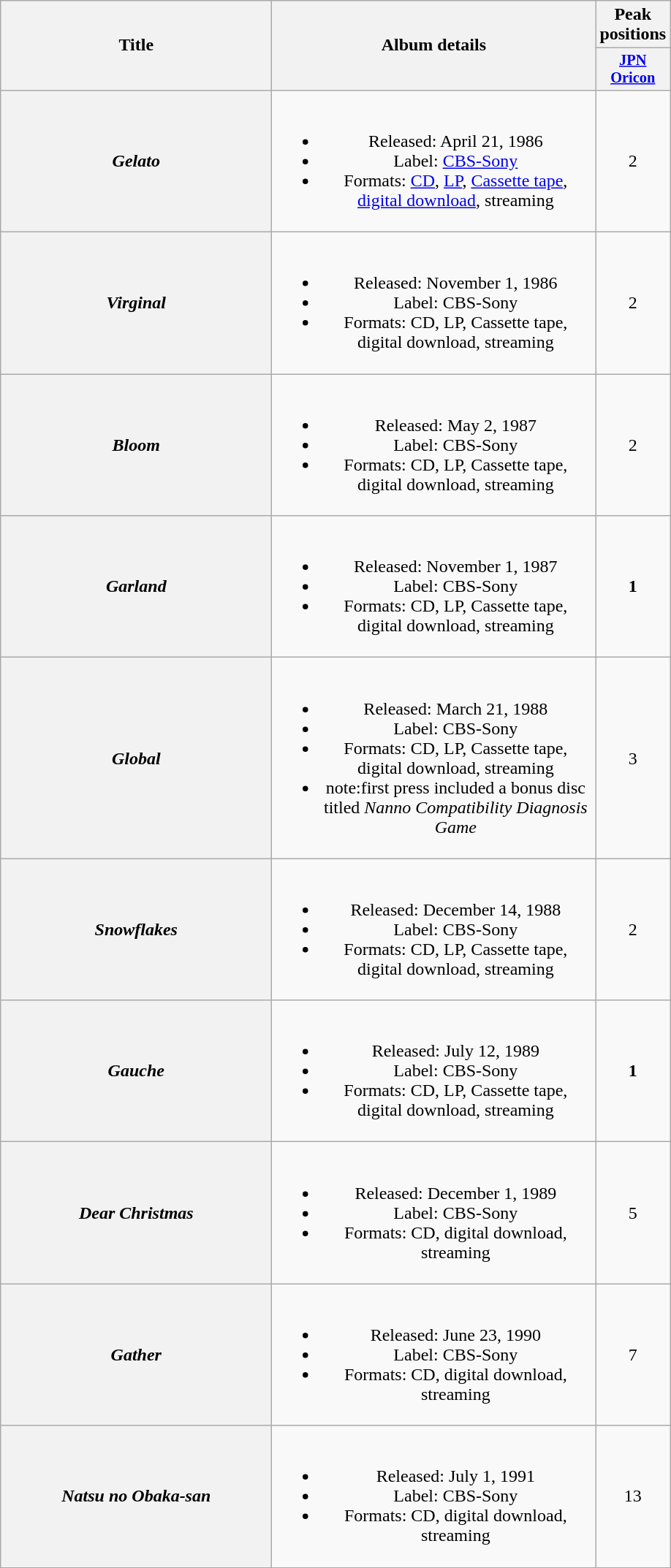<table class="wikitable plainrowheaders" style="text-align:center;">
<tr>
<th style="width:15em;" rowspan="2">Title</th>
<th style="width:18em;" rowspan="2">Album details</th>
<th colspan="1">Peak positions</th>
</tr>
<tr>
<th style="width:3em;font-size:85%"><a href='#'>JPN<br>Oricon</a><br></th>
</tr>
<tr>
<th scope="row"><em>Gelato</em></th>
<td><br><ul><li>Released: April 21, 1986</li><li>Label: <a href='#'>CBS-Sony</a></li><li>Formats: <a href='#'>CD</a>, <a href='#'>LP</a>, <a href='#'>Cassette tape</a>, <a href='#'>digital download</a>, streaming</li></ul></td>
<td>2</td>
</tr>
<tr>
<th scope="row"><em>Virginal</em></th>
<td><br><ul><li>Released: November 1, 1986</li><li>Label: CBS-Sony</li><li>Formats: CD, LP, Cassette tape, digital download, streaming</li></ul></td>
<td>2</td>
</tr>
<tr>
<th scope="row"><em>Bloom</em></th>
<td><br><ul><li>Released: May 2, 1987</li><li>Label: CBS-Sony</li><li>Formats: CD, LP, Cassette tape, digital download, streaming</li></ul></td>
<td>2</td>
</tr>
<tr>
<th scope="row"><em>Garland</em></th>
<td><br><ul><li>Released: November 1, 1987</li><li>Label: CBS-Sony</li><li>Formats: CD, LP, Cassette tape, digital download, streaming</li></ul></td>
<td><strong>1</strong></td>
</tr>
<tr>
<th scope="row"><em>Global</em></th>
<td><br><ul><li>Released: March 21, 1988</li><li>Label: CBS-Sony</li><li>Formats: CD, LP, Cassette tape, digital download, streaming</li><li>note:first press included a bonus disc titled <em>Nanno Compatibility Diagnosis Game</em></li></ul></td>
<td>3</td>
</tr>
<tr>
<th scope="row"><em>Snowflakes</em></th>
<td><br><ul><li>Released: December 14, 1988</li><li>Label: CBS-Sony</li><li>Formats: CD, LP, Cassette tape, digital download, streaming</li></ul></td>
<td>2</td>
</tr>
<tr>
<th scope="row"><em>Gauche</em></th>
<td><br><ul><li>Released: July 12, 1989</li><li>Label: CBS-Sony</li><li>Formats: CD, LP, Cassette tape, digital download, streaming</li></ul></td>
<td><strong>1</strong></td>
</tr>
<tr>
<th scope="row"><em>Dear Christmas</em></th>
<td><br><ul><li>Released: December 1, 1989</li><li>Label: CBS-Sony</li><li>Formats: CD, digital download, streaming</li></ul></td>
<td>5</td>
</tr>
<tr>
<th scope="row"><em>Gather</em></th>
<td><br><ul><li>Released: June 23, 1990</li><li>Label: CBS-Sony</li><li>Formats: CD, digital download, streaming</li></ul></td>
<td>7</td>
</tr>
<tr>
<th scope="row"><em>Natsu no Obaka-san</em></th>
<td><br><ul><li>Released: July 1, 1991</li><li>Label: CBS-Sony</li><li>Formats: CD, digital download, streaming</li></ul></td>
<td>13</td>
</tr>
<tr>
</tr>
</table>
